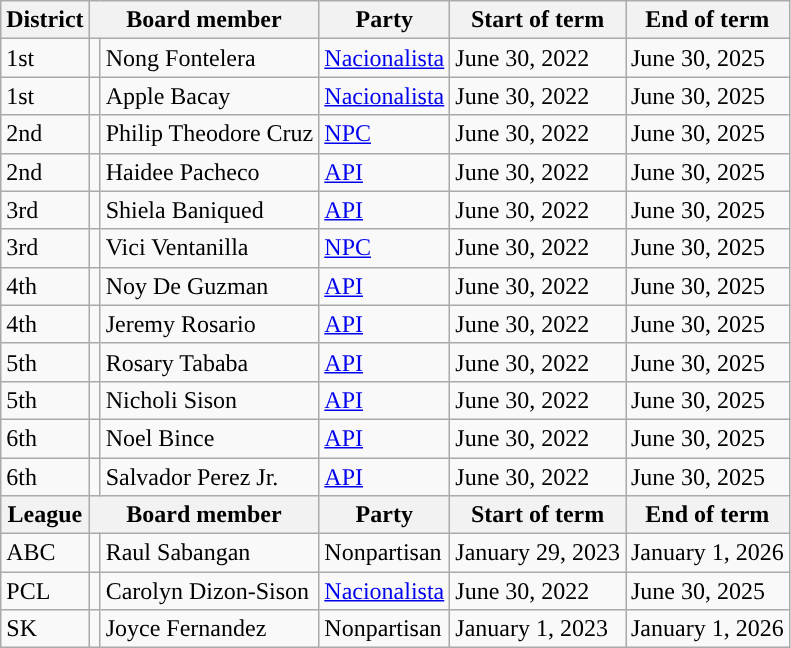<table class="wikitable">
<tr>
<th>District</th>
<th colspan="2">Board member</th>
<th>Party</th>
<th>Start of term</th>
<th>End of term</th>
</tr>
<tr>
<td>1st</td>
<td></td>
<td>Nong Fontelera</td>
<td><a href='#'>Nacionalista</a></td>
<td>June 30, 2022</td>
<td>June 30, 2025</td>
</tr>
<tr>
<td>1st</td>
<td></td>
<td>Apple Bacay</td>
<td><a href='#'>Nacionalista</a></td>
<td>June 30, 2022</td>
<td>June 30, 2025</td>
</tr>
<tr>
<td>2nd</td>
<td></td>
<td>Philip Theodore Cruz</td>
<td><a href='#'>NPC</a></td>
<td>June 30, 2022</td>
<td>June 30, 2025</td>
</tr>
<tr>
<td>2nd</td>
<td></td>
<td>Haidee Pacheco</td>
<td><a href='#'>API</a></td>
<td>June 30, 2022</td>
<td>June 30, 2025</td>
</tr>
<tr>
<td>3rd</td>
<td></td>
<td>Shiela Baniqued</td>
<td><a href='#'>API</a></td>
<td>June 30, 2022</td>
<td>June 30, 2025</td>
</tr>
<tr>
<td>3rd</td>
<td></td>
<td>Vici Ventanilla</td>
<td><a href='#'>NPC</a></td>
<td>June 30, 2022</td>
<td>June 30, 2025</td>
</tr>
<tr>
<td>4th</td>
<td></td>
<td>Noy De Guzman</td>
<td><a href='#'>API</a></td>
<td>June 30, 2022</td>
<td>June 30, 2025</td>
</tr>
<tr>
<td>4th</td>
<td></td>
<td>Jeremy Rosario</td>
<td><a href='#'>API</a></td>
<td>June 30, 2022</td>
<td>June 30, 2025</td>
</tr>
<tr>
<td>5th</td>
<td></td>
<td>Rosary Tababa</td>
<td><a href='#'>API</a></td>
<td>June 30, 2022</td>
<td>June 30, 2025</td>
</tr>
<tr>
<td>5th</td>
<td></td>
<td>Nicholi Sison</td>
<td><a href='#'>API</a></td>
<td>June 30, 2022</td>
<td>June 30, 2025</td>
</tr>
<tr>
<td>6th</td>
<td></td>
<td>Noel Bince</td>
<td><a href='#'>API</a></td>
<td>June 30, 2022</td>
<td>June 30, 2025</td>
</tr>
<tr>
<td>6th</td>
<td></td>
<td>Salvador Perez Jr.</td>
<td><a href='#'>API</a></td>
<td>June 30, 2022</td>
<td>June 30, 2025</td>
</tr>
<tr>
<th>League</th>
<th colspan="2">Board member</th>
<th>Party</th>
<th>Start of term</th>
<th>End of term</th>
</tr>
<tr>
<td>ABC</td>
<td></td>
<td>Raul Sabangan</td>
<td>Nonpartisan</td>
<td>January 29, 2023</td>
<td>January 1, 2026</td>
</tr>
<tr>
<td>PCL</td>
<td></td>
<td>Carolyn Dizon-Sison</td>
<td><a href='#'>Nacionalista</a></td>
<td>June 30, 2022</td>
<td>June 30, 2025</td>
</tr>
<tr>
<td>SK</td>
<td></td>
<td>Joyce Fernandez</td>
<td>Nonpartisan</td>
<td>January 1, 2023</td>
<td>January 1, 2026</td>
</tr>
</table>
